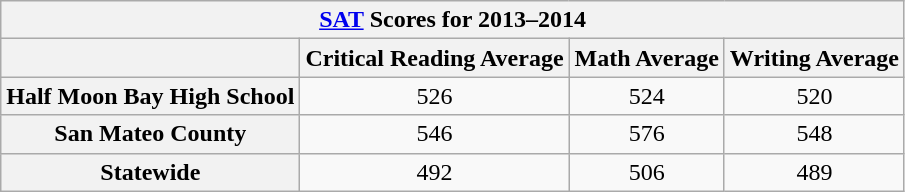<table class="wikitable" style="text-align:center">
<tr>
<th colspan="4"><a href='#'>SAT</a> Scores for 2013–2014 </th>
</tr>
<tr>
<th></th>
<th>Critical Reading Average</th>
<th>Math Average</th>
<th>Writing Average</th>
</tr>
<tr>
<th>Half Moon Bay High School</th>
<td>526</td>
<td>524</td>
<td>520</td>
</tr>
<tr>
<th>San Mateo County</th>
<td>546</td>
<td>576</td>
<td>548</td>
</tr>
<tr>
<th>Statewide</th>
<td>492</td>
<td>506</td>
<td>489</td>
</tr>
</table>
